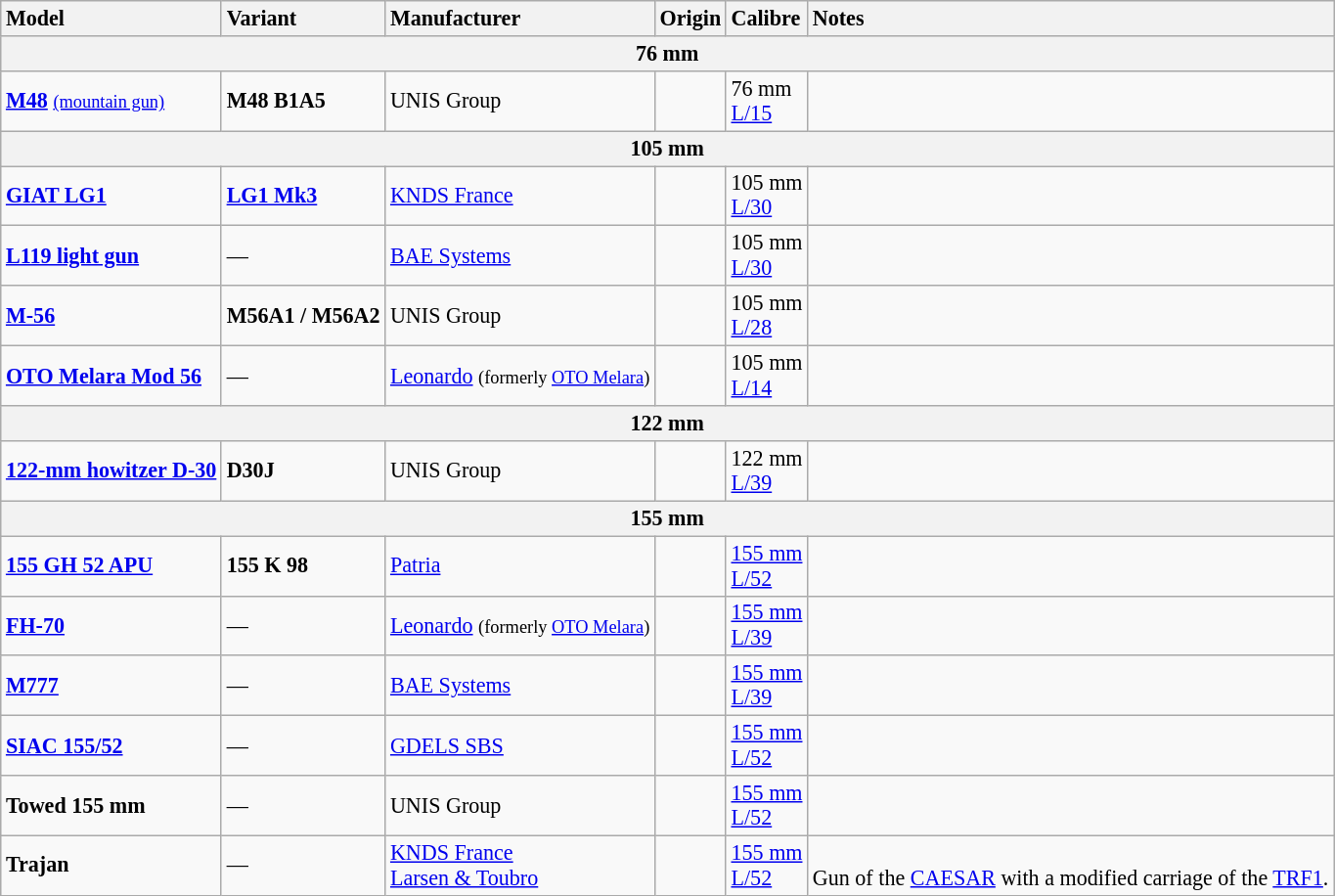<table class="wikitable" style="font-size: 92%;">
<tr>
<th style="text-align: left">Model</th>
<th style="text-align: left">Variant</th>
<th style="text-align: left">Manufacturer</th>
<th style="text-align: left">Origin</th>
<th style="text-align: left">Calibre</th>
<th style="text-align: left">Notes</th>
</tr>
<tr>
<th colspan="6">76 mm</th>
</tr>
<tr>
<td><strong><a href='#'>M48</a></strong> <a href='#'><small>(mountain gun)</small></a></td>
<td><strong>M48 B1A5</strong></td>
<td>UNIS Group</td>
<td></td>
<td>76 mm<br><a href='#'>L/15</a></td>
<td></td>
</tr>
<tr>
<th colspan="6">105 mm</th>
</tr>
<tr>
<td><a href='#'><strong>GIAT LG1</strong></a></td>
<td><a href='#'><strong>LG1 Mk3</strong></a></td>
<td><a href='#'>KNDS France</a></td>
<td></td>
<td>105 mm<br><a href='#'>L/30</a></td>
<td></td>
</tr>
<tr>
<td><strong><a href='#'>L119 light gun</a></strong></td>
<td>—</td>
<td><a href='#'>BAE Systems</a></td>
<td><br></td>
<td>105 mm<br><a href='#'>L/30</a></td>
<td></td>
</tr>
<tr>
<td><a href='#'><strong>M-56</strong></a></td>
<td><strong>M56A1 / M56A2</strong></td>
<td>UNIS Group</td>
<td></td>
<td>105 mm<br><a href='#'>L/28</a></td>
<td></td>
</tr>
<tr>
<td><a href='#'><strong>OTO Melara Mod 56</strong></a></td>
<td>—</td>
<td><a href='#'>Leonardo</a> <small>(formerly <a href='#'>OTO Melara</a>)</small></td>
<td></td>
<td>105 mm<br><a href='#'>L/14</a></td>
<td></td>
</tr>
<tr>
<th colspan="6">122 mm</th>
</tr>
<tr>
<td><strong><a href='#'>122-mm howitzer D-30</a></strong></td>
<td><strong>D30J</strong></td>
<td>UNIS Group</td>
<td></td>
<td>122 mm<br><a href='#'>L/39</a></td>
<td></td>
</tr>
<tr>
<th colspan="6">155 mm</th>
</tr>
<tr>
<td><a href='#'><strong>155 GH 52 APU</strong></a></td>
<td><strong>155 K 98</strong></td>
<td><a href='#'>Patria</a></td>
<td></td>
<td><a href='#'>155 mm</a><br><a href='#'>L/52</a></td>
<td></td>
</tr>
<tr>
<td><a href='#'><strong>FH-70</strong></a></td>
<td>—</td>
<td><a href='#'>Leonardo</a> <small>(formerly <a href='#'>OTO Melara</a>)</small></td>
<td></td>
<td><a href='#'>155 mm</a><br><a href='#'>L/39</a></td>
<td></td>
</tr>
<tr>
<td><a href='#'><strong>M777</strong></a></td>
<td>—</td>
<td><a href='#'>BAE Systems</a></td>
<td></td>
<td><a href='#'>155 mm</a><br><a href='#'>L/39</a></td>
<td></td>
</tr>
<tr>
<td><strong><a href='#'>SIAC 155/52</a></strong></td>
<td>—</td>
<td><a href='#'>GDELS SBS</a></td>
<td></td>
<td><a href='#'>155 mm</a><br><a href='#'>L/52</a></td>
<td></td>
</tr>
<tr>
<td><strong>Towed 155 mm</strong></td>
<td>—</td>
<td>UNIS Group</td>
<td></td>
<td><a href='#'>155 mm</a><br><a href='#'>L/52</a></td>
<td></td>
</tr>
<tr>
<td><strong>Trajan</strong></td>
<td>—</td>
<td><a href='#'>KNDS France</a><br><a href='#'>Larsen & Toubro</a></td>
<td><br></td>
<td><a href='#'>155 mm</a><br><a href='#'>L/52</a></td>
<td><br>Gun of the <a href='#'>CAESAR</a> with a modified carriage of the <a href='#'>TRF1</a>.</td>
</tr>
</table>
